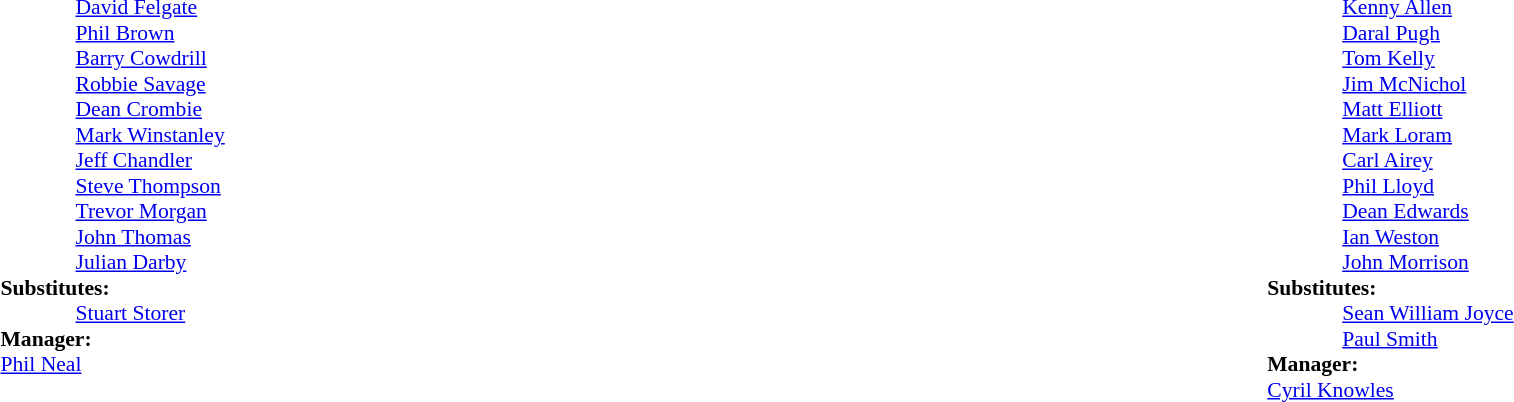<table width="100%">
<tr>
<td valign="top" width="50%"><br><table style="font-size: 90%" cellspacing="0" cellpadding="0">
<tr>
<td colspan="4"></td>
</tr>
<tr>
<th width="25"></th>
<th width="25"></th>
<th width="150"></th>
</tr>
<tr>
<td></td>
<td></td>
<td><a href='#'>David Felgate</a></td>
</tr>
<tr>
<td></td>
<td></td>
<td><a href='#'>Phil Brown</a></td>
</tr>
<tr>
<td></td>
<td></td>
<td><a href='#'>Barry Cowdrill</a></td>
</tr>
<tr>
<td></td>
<td></td>
<td><a href='#'>Robbie Savage</a></td>
</tr>
<tr>
<td></td>
<td></td>
<td><a href='#'>Dean Crombie</a></td>
</tr>
<tr>
<td></td>
<td></td>
<td><a href='#'>Mark Winstanley</a></td>
</tr>
<tr>
<td></td>
<td></td>
<td><a href='#'>Jeff Chandler</a></td>
<td></td>
</tr>
<tr>
<td></td>
<td></td>
<td><a href='#'>Steve Thompson</a></td>
</tr>
<tr>
<td></td>
<td></td>
<td><a href='#'>Trevor Morgan</a></td>
</tr>
<tr>
<td></td>
<td></td>
<td><a href='#'>John Thomas</a></td>
</tr>
<tr>
<td></td>
<td></td>
<td><a href='#'>Julian Darby</a></td>
</tr>
<tr>
<td colspan=4><strong>Substitutes:</strong></td>
</tr>
<tr>
<td></td>
<td></td>
<td><a href='#'>Stuart Storer</a></td>
<td></td>
</tr>
<tr>
<td colspan=4><strong>Manager:</strong></td>
</tr>
<tr>
<td colspan="4"><a href='#'>Phil Neal</a></td>
<th width=25></th>
<th width=25></th>
</tr>
</table>
</td>
<td valign="top" width="50%"><br><table style="font-size:90%" cellspacing="0" cellpadding="0" align=center>
<tr>
<td colspan=4></td>
</tr>
<tr>
<th width=25></th>
<th width=25></th>
<th width="150"></th>
</tr>
<tr>
<td></td>
<td></td>
<td><a href='#'>Kenny Allen</a></td>
</tr>
<tr>
<td></td>
<td></td>
<td><a href='#'>Daral Pugh</a></td>
</tr>
<tr>
<td></td>
<td></td>
<td><a href='#'>Tom Kelly</a></td>
</tr>
<tr>
<td></td>
<td></td>
<td><a href='#'>Jim McNichol</a></td>
</tr>
<tr>
<td></td>
<td></td>
<td><a href='#'>Matt Elliott</a></td>
</tr>
<tr>
<td></td>
<td></td>
<td><a href='#'>Mark Loram</a></td>
</tr>
<tr>
<td></td>
<td></td>
<td><a href='#'>Carl Airey</a></td>
<td></td>
</tr>
<tr>
<td></td>
<td></td>
<td><a href='#'>Phil Lloyd</a></td>
</tr>
<tr>
<td></td>
<td></td>
<td><a href='#'>Dean Edwards</a></td>
</tr>
<tr>
<td></td>
<td></td>
<td><a href='#'>Ian Weston</a></td>
<td></td>
</tr>
<tr>
<td></td>
<td></td>
<td><a href='#'>John Morrison</a></td>
</tr>
<tr>
<td colspan=4><strong>Substitutes:</strong></td>
</tr>
<tr>
<td></td>
<td></td>
<td><a href='#'>Sean William Joyce</a></td>
<td></td>
</tr>
<tr>
<td></td>
<td></td>
<td><a href='#'>Paul Smith</a></td>
<td></td>
</tr>
<tr>
<td colspan=3><strong>Manager:</strong></td>
</tr>
<tr>
<td colspan=4><a href='#'>Cyril Knowles</a></td>
</tr>
</table>
</td>
</tr>
</table>
